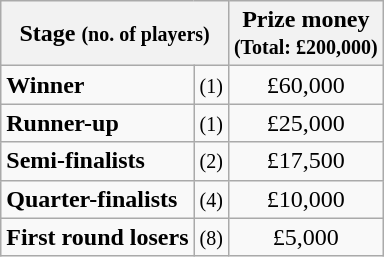<table class="wikitable">
<tr>
<th colspan="2">Stage <small>(no. of players)</small></th>
<th>Prize money<br><small>(Total: £200,000)</small></th>
</tr>
<tr>
<td><strong>Winner</strong></td>
<td align="center"><small>(1)</small></td>
<td align="center">£60,000</td>
</tr>
<tr>
<td><strong>Runner-up</strong></td>
<td align="center"><small>(1)</small></td>
<td align="center">£25,000</td>
</tr>
<tr>
<td><strong>Semi-finalists</strong></td>
<td align="center"><small>(2)</small></td>
<td align="center">£17,500</td>
</tr>
<tr>
<td><strong>Quarter-finalists</strong></td>
<td align="center"><small>(4)</small></td>
<td align="center">£10,000</td>
</tr>
<tr>
<td><strong>First round losers</strong></td>
<td align="center"><small>(8)</small></td>
<td align="center">£5,000</td>
</tr>
</table>
